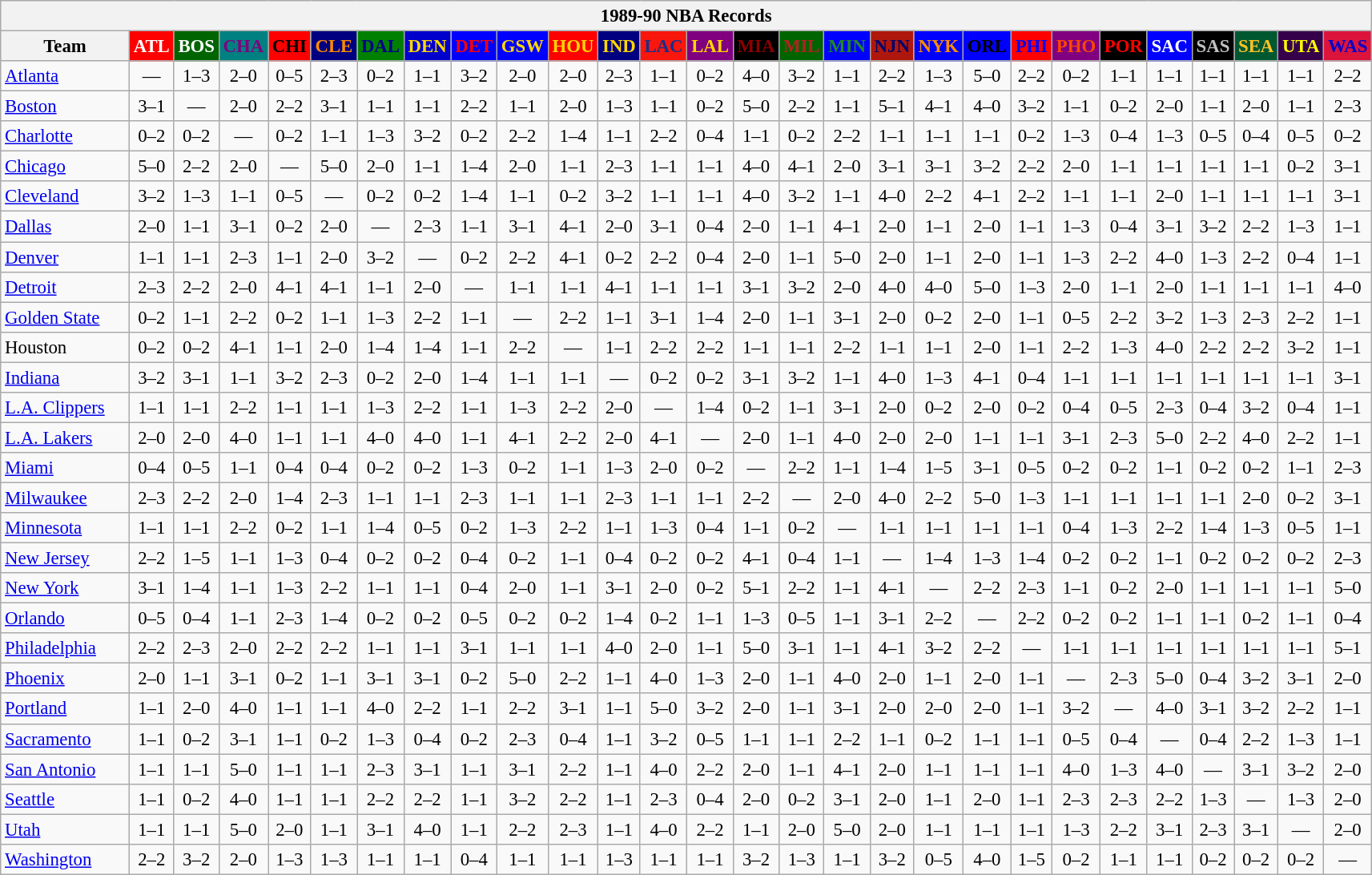<table class="wikitable" style="font-size:95%; text-align:center;">
<tr>
<th colspan=28>1989-90 NBA Records</th>
</tr>
<tr>
<th width=100>Team</th>
<th style="background:#FF0000;color:#FFFFFF;width=35">ATL</th>
<th style="background:#006400;color:#FFFFFF;width=35">BOS</th>
<th style="background:#008080;color:#800080;width=35">CHA</th>
<th style="background:#FF0000;color:#000000;width=35">CHI</th>
<th style="background:#000080;color:#FF8C00;width=35">CLE</th>
<th style="background:#008000;color:#00008B;width=35">DAL</th>
<th style="background:#0000CD;color:#FFD700;width=35">DEN</th>
<th style="background:#0000FF;color:#FF0000;width=35">DET</th>
<th style="background:#0000FF;color:#FFD700;width=35">GSW</th>
<th style="background:#FF0000;color:#FFD700;width=35">HOU</th>
<th style="background:#000080;color:#FFD700;width=35">IND</th>
<th style="background:#F9160D;color:#1A2E8B;width=35">LAC</th>
<th style="background:#800080;color:#FFD700;width=35">LAL</th>
<th style="background:#000000;color:#8B0000;width=35">MIA</th>
<th style="background:#006400;color:#B22222;width=35">MIL</th>
<th style="background:#0000FF;color:#228B22;width=35">MIN</th>
<th style="background:#B0170C;color:#00056D;width=35">NJN</th>
<th style="background:#0000FF;color:#FF8C00;width=35">NYK</th>
<th style="background:#0000FF;color:#000000;width=35">ORL</th>
<th style="background:#FF0000;color:#0000FF;width=35">PHI</th>
<th style="background:#800080;color:#FF4500;width=35">PHO</th>
<th style="background:#000000;color:#FF0000;width=35">POR</th>
<th style="background:#0000FF;color:#FFFFFF;width=35">SAC</th>
<th style="background:#000000;color:#C0C0C0;width=35">SAS</th>
<th style="background:#005831;color:#FFC322;width=35">SEA</th>
<th style="background:#36004A;color:#FFFF00;width=35">UTA</th>
<th style="background:#DC143C;color:#0000CD;width=35">WAS</th>
</tr>
<tr>
<td style="text-align:left;"><a href='#'>Atlanta</a></td>
<td>—</td>
<td>1–3</td>
<td>2–0</td>
<td>0–5</td>
<td>2–3</td>
<td>0–2</td>
<td>1–1</td>
<td>3–2</td>
<td>2–0</td>
<td>2–0</td>
<td>2–3</td>
<td>1–1</td>
<td>0–2</td>
<td>4–0</td>
<td>3–2</td>
<td>1–1</td>
<td>2–2</td>
<td>1–3</td>
<td>5–0</td>
<td>2–2</td>
<td>0–2</td>
<td>1–1</td>
<td>1–1</td>
<td>1–1</td>
<td>1–1</td>
<td>1–1</td>
<td>2–2</td>
</tr>
<tr>
<td style="text-align:left;"><a href='#'>Boston</a></td>
<td>3–1</td>
<td>—</td>
<td>2–0</td>
<td>2–2</td>
<td>3–1</td>
<td>1–1</td>
<td>1–1</td>
<td>2–2</td>
<td>1–1</td>
<td>2–0</td>
<td>1–3</td>
<td>1–1</td>
<td>0–2</td>
<td>5–0</td>
<td>2–2</td>
<td>1–1</td>
<td>5–1</td>
<td>4–1</td>
<td>4–0</td>
<td>3–2</td>
<td>1–1</td>
<td>0–2</td>
<td>2–0</td>
<td>1–1</td>
<td>2–0</td>
<td>1–1</td>
<td>2–3</td>
</tr>
<tr>
<td style="text-align:left;"><a href='#'>Charlotte</a></td>
<td>0–2</td>
<td>0–2</td>
<td>—</td>
<td>0–2</td>
<td>1–1</td>
<td>1–3</td>
<td>3–2</td>
<td>0–2</td>
<td>2–2</td>
<td>1–4</td>
<td>1–1</td>
<td>2–2</td>
<td>0–4</td>
<td>1–1</td>
<td>0–2</td>
<td>2–2</td>
<td>1–1</td>
<td>1–1</td>
<td>1–1</td>
<td>0–2</td>
<td>1–3</td>
<td>0–4</td>
<td>1–3</td>
<td>0–5</td>
<td>0–4</td>
<td>0–5</td>
<td>0–2</td>
</tr>
<tr>
<td style="text-align:left;"><a href='#'>Chicago</a></td>
<td>5–0</td>
<td>2–2</td>
<td>2–0</td>
<td>—</td>
<td>5–0</td>
<td>2–0</td>
<td>1–1</td>
<td>1–4</td>
<td>2–0</td>
<td>1–1</td>
<td>2–3</td>
<td>1–1</td>
<td>1–1</td>
<td>4–0</td>
<td>4–1</td>
<td>2–0</td>
<td>3–1</td>
<td>3–1</td>
<td>3–2</td>
<td>2–2</td>
<td>2–0</td>
<td>1–1</td>
<td>1–1</td>
<td>1–1</td>
<td>1–1</td>
<td>0–2</td>
<td>3–1</td>
</tr>
<tr>
<td style="text-align:left;"><a href='#'>Cleveland</a></td>
<td>3–2</td>
<td>1–3</td>
<td>1–1</td>
<td>0–5</td>
<td>—</td>
<td>0–2</td>
<td>0–2</td>
<td>1–4</td>
<td>1–1</td>
<td>0–2</td>
<td>3–2</td>
<td>1–1</td>
<td>1–1</td>
<td>4–0</td>
<td>3–2</td>
<td>1–1</td>
<td>4–0</td>
<td>2–2</td>
<td>4–1</td>
<td>2–2</td>
<td>1–1</td>
<td>1–1</td>
<td>2–0</td>
<td>1–1</td>
<td>1–1</td>
<td>1–1</td>
<td>3–1</td>
</tr>
<tr>
<td style="text-align:left;"><a href='#'>Dallas</a></td>
<td>2–0</td>
<td>1–1</td>
<td>3–1</td>
<td>0–2</td>
<td>2–0</td>
<td>—</td>
<td>2–3</td>
<td>1–1</td>
<td>3–1</td>
<td>4–1</td>
<td>2–0</td>
<td>3–1</td>
<td>0–4</td>
<td>2–0</td>
<td>1–1</td>
<td>4–1</td>
<td>2–0</td>
<td>1–1</td>
<td>2–0</td>
<td>1–1</td>
<td>1–3</td>
<td>0–4</td>
<td>3–1</td>
<td>3–2</td>
<td>2–2</td>
<td>1–3</td>
<td>1–1</td>
</tr>
<tr>
<td style="text-align:left;"><a href='#'>Denver</a></td>
<td>1–1</td>
<td>1–1</td>
<td>2–3</td>
<td>1–1</td>
<td>2–0</td>
<td>3–2</td>
<td>—</td>
<td>0–2</td>
<td>2–2</td>
<td>4–1</td>
<td>0–2</td>
<td>2–2</td>
<td>0–4</td>
<td>2–0</td>
<td>1–1</td>
<td>5–0</td>
<td>2–0</td>
<td>1–1</td>
<td>2–0</td>
<td>1–1</td>
<td>1–3</td>
<td>2–2</td>
<td>4–0</td>
<td>1–3</td>
<td>2–2</td>
<td>0–4</td>
<td>1–1</td>
</tr>
<tr>
<td style="text-align:left;"><a href='#'>Detroit</a></td>
<td>2–3</td>
<td>2–2</td>
<td>2–0</td>
<td>4–1</td>
<td>4–1</td>
<td>1–1</td>
<td>2–0</td>
<td>—</td>
<td>1–1</td>
<td>1–1</td>
<td>4–1</td>
<td>1–1</td>
<td>1–1</td>
<td>3–1</td>
<td>3–2</td>
<td>2–0</td>
<td>4–0</td>
<td>4–0</td>
<td>5–0</td>
<td>1–3</td>
<td>2–0</td>
<td>1–1</td>
<td>2–0</td>
<td>1–1</td>
<td>1–1</td>
<td>1–1</td>
<td>4–0</td>
</tr>
<tr>
<td style="text-align:left;"><a href='#'>Golden State</a></td>
<td>0–2</td>
<td>1–1</td>
<td>2–2</td>
<td>0–2</td>
<td>1–1</td>
<td>1–3</td>
<td>2–2</td>
<td>1–1</td>
<td>—</td>
<td>2–2</td>
<td>1–1</td>
<td>3–1</td>
<td>1–4</td>
<td>2–0</td>
<td>1–1</td>
<td>3–1</td>
<td>2–0</td>
<td>0–2</td>
<td>2–0</td>
<td>1–1</td>
<td>0–5</td>
<td>2–2</td>
<td>3–2</td>
<td>1–3</td>
<td>2–3</td>
<td>2–2</td>
<td>1–1</td>
</tr>
<tr>
<td style="text-align:left;">Houston</td>
<td>0–2</td>
<td>0–2</td>
<td>4–1</td>
<td>1–1</td>
<td>2–0</td>
<td>1–4</td>
<td>1–4</td>
<td>1–1</td>
<td>2–2</td>
<td>—</td>
<td>1–1</td>
<td>2–2</td>
<td>2–2</td>
<td>1–1</td>
<td>1–1</td>
<td>2–2</td>
<td>1–1</td>
<td>1–1</td>
<td>2–0</td>
<td>1–1</td>
<td>2–2</td>
<td>1–3</td>
<td>4–0</td>
<td>2–2</td>
<td>2–2</td>
<td>3–2</td>
<td>1–1</td>
</tr>
<tr>
<td style="text-align:left;"><a href='#'>Indiana</a></td>
<td>3–2</td>
<td>3–1</td>
<td>1–1</td>
<td>3–2</td>
<td>2–3</td>
<td>0–2</td>
<td>2–0</td>
<td>1–4</td>
<td>1–1</td>
<td>1–1</td>
<td>—</td>
<td>0–2</td>
<td>0–2</td>
<td>3–1</td>
<td>3–2</td>
<td>1–1</td>
<td>4–0</td>
<td>1–3</td>
<td>4–1</td>
<td>0–4</td>
<td>1–1</td>
<td>1–1</td>
<td>1–1</td>
<td>1–1</td>
<td>1–1</td>
<td>1–1</td>
<td>3–1</td>
</tr>
<tr>
<td style="text-align:left;"><a href='#'>L.A. Clippers</a></td>
<td>1–1</td>
<td>1–1</td>
<td>2–2</td>
<td>1–1</td>
<td>1–1</td>
<td>1–3</td>
<td>2–2</td>
<td>1–1</td>
<td>1–3</td>
<td>2–2</td>
<td>2–0</td>
<td>—</td>
<td>1–4</td>
<td>0–2</td>
<td>1–1</td>
<td>3–1</td>
<td>2–0</td>
<td>0–2</td>
<td>2–0</td>
<td>0–2</td>
<td>0–4</td>
<td>0–5</td>
<td>2–3</td>
<td>0–4</td>
<td>3–2</td>
<td>0–4</td>
<td>1–1</td>
</tr>
<tr>
<td style="text-align:left;"><a href='#'>L.A. Lakers</a></td>
<td>2–0</td>
<td>2–0</td>
<td>4–0</td>
<td>1–1</td>
<td>1–1</td>
<td>4–0</td>
<td>4–0</td>
<td>1–1</td>
<td>4–1</td>
<td>2–2</td>
<td>2–0</td>
<td>4–1</td>
<td>—</td>
<td>2–0</td>
<td>1–1</td>
<td>4–0</td>
<td>2–0</td>
<td>2–0</td>
<td>1–1</td>
<td>1–1</td>
<td>3–1</td>
<td>2–3</td>
<td>5–0</td>
<td>2–2</td>
<td>4–0</td>
<td>2–2</td>
<td>1–1</td>
</tr>
<tr>
<td style="text-align:left;"><a href='#'>Miami</a></td>
<td>0–4</td>
<td>0–5</td>
<td>1–1</td>
<td>0–4</td>
<td>0–4</td>
<td>0–2</td>
<td>0–2</td>
<td>1–3</td>
<td>0–2</td>
<td>1–1</td>
<td>1–3</td>
<td>2–0</td>
<td>0–2</td>
<td>—</td>
<td>2–2</td>
<td>1–1</td>
<td>1–4</td>
<td>1–5</td>
<td>3–1</td>
<td>0–5</td>
<td>0–2</td>
<td>0–2</td>
<td>1–1</td>
<td>0–2</td>
<td>0–2</td>
<td>1–1</td>
<td>2–3</td>
</tr>
<tr>
<td style="text-align:left;"><a href='#'>Milwaukee</a></td>
<td>2–3</td>
<td>2–2</td>
<td>2–0</td>
<td>1–4</td>
<td>2–3</td>
<td>1–1</td>
<td>1–1</td>
<td>2–3</td>
<td>1–1</td>
<td>1–1</td>
<td>2–3</td>
<td>1–1</td>
<td>1–1</td>
<td>2–2</td>
<td>—</td>
<td>2–0</td>
<td>4–0</td>
<td>2–2</td>
<td>5–0</td>
<td>1–3</td>
<td>1–1</td>
<td>1–1</td>
<td>1–1</td>
<td>1–1</td>
<td>2–0</td>
<td>0–2</td>
<td>3–1</td>
</tr>
<tr>
<td style="text-align:left;"><a href='#'>Minnesota</a></td>
<td>1–1</td>
<td>1–1</td>
<td>2–2</td>
<td>0–2</td>
<td>1–1</td>
<td>1–4</td>
<td>0–5</td>
<td>0–2</td>
<td>1–3</td>
<td>2–2</td>
<td>1–1</td>
<td>1–3</td>
<td>0–4</td>
<td>1–1</td>
<td>0–2</td>
<td>—</td>
<td>1–1</td>
<td>1–1</td>
<td>1–1</td>
<td>1–1</td>
<td>0–4</td>
<td>1–3</td>
<td>2–2</td>
<td>1–4</td>
<td>1–3</td>
<td>0–5</td>
<td>1–1</td>
</tr>
<tr>
<td style="text-align:left;"><a href='#'>New Jersey</a></td>
<td>2–2</td>
<td>1–5</td>
<td>1–1</td>
<td>1–3</td>
<td>0–4</td>
<td>0–2</td>
<td>0–2</td>
<td>0–4</td>
<td>0–2</td>
<td>1–1</td>
<td>0–4</td>
<td>0–2</td>
<td>0–2</td>
<td>4–1</td>
<td>0–4</td>
<td>1–1</td>
<td>—</td>
<td>1–4</td>
<td>1–3</td>
<td>1–4</td>
<td>0–2</td>
<td>0–2</td>
<td>1–1</td>
<td>0–2</td>
<td>0–2</td>
<td>0–2</td>
<td>2–3</td>
</tr>
<tr>
<td style="text-align:left;"><a href='#'>New York</a></td>
<td>3–1</td>
<td>1–4</td>
<td>1–1</td>
<td>1–3</td>
<td>2–2</td>
<td>1–1</td>
<td>1–1</td>
<td>0–4</td>
<td>2–0</td>
<td>1–1</td>
<td>3–1</td>
<td>2–0</td>
<td>0–2</td>
<td>5–1</td>
<td>2–2</td>
<td>1–1</td>
<td>4–1</td>
<td>—</td>
<td>2–2</td>
<td>2–3</td>
<td>1–1</td>
<td>0–2</td>
<td>2–0</td>
<td>1–1</td>
<td>1–1</td>
<td>1–1</td>
<td>5–0</td>
</tr>
<tr>
<td style="text-align:left;"><a href='#'>Orlando</a></td>
<td>0–5</td>
<td>0–4</td>
<td>1–1</td>
<td>2–3</td>
<td>1–4</td>
<td>0–2</td>
<td>0–2</td>
<td>0–5</td>
<td>0–2</td>
<td>0–2</td>
<td>1–4</td>
<td>0–2</td>
<td>1–1</td>
<td>1–3</td>
<td>0–5</td>
<td>1–1</td>
<td>3–1</td>
<td>2–2</td>
<td>—</td>
<td>2–2</td>
<td>0–2</td>
<td>0–2</td>
<td>1–1</td>
<td>1–1</td>
<td>0–2</td>
<td>1–1</td>
<td>0–4</td>
</tr>
<tr>
<td style="text-align:left;"><a href='#'>Philadelphia</a></td>
<td>2–2</td>
<td>2–3</td>
<td>2–0</td>
<td>2–2</td>
<td>2–2</td>
<td>1–1</td>
<td>1–1</td>
<td>3–1</td>
<td>1–1</td>
<td>1–1</td>
<td>4–0</td>
<td>2–0</td>
<td>1–1</td>
<td>5–0</td>
<td>3–1</td>
<td>1–1</td>
<td>4–1</td>
<td>3–2</td>
<td>2–2</td>
<td>—</td>
<td>1–1</td>
<td>1–1</td>
<td>1–1</td>
<td>1–1</td>
<td>1–1</td>
<td>1–1</td>
<td>5–1</td>
</tr>
<tr>
<td style="text-align:left;"><a href='#'>Phoenix</a></td>
<td>2–0</td>
<td>1–1</td>
<td>3–1</td>
<td>0–2</td>
<td>1–1</td>
<td>3–1</td>
<td>3–1</td>
<td>0–2</td>
<td>5–0</td>
<td>2–2</td>
<td>1–1</td>
<td>4–0</td>
<td>1–3</td>
<td>2–0</td>
<td>1–1</td>
<td>4–0</td>
<td>2–0</td>
<td>1–1</td>
<td>2–0</td>
<td>1–1</td>
<td>—</td>
<td>2–3</td>
<td>5–0</td>
<td>0–4</td>
<td>3–2</td>
<td>3–1</td>
<td>2–0</td>
</tr>
<tr>
<td style="text-align:left;"><a href='#'>Portland</a></td>
<td>1–1</td>
<td>2–0</td>
<td>4–0</td>
<td>1–1</td>
<td>1–1</td>
<td>4–0</td>
<td>2–2</td>
<td>1–1</td>
<td>2–2</td>
<td>3–1</td>
<td>1–1</td>
<td>5–0</td>
<td>3–2</td>
<td>2–0</td>
<td>1–1</td>
<td>3–1</td>
<td>2–0</td>
<td>2–0</td>
<td>2–0</td>
<td>1–1</td>
<td>3–2</td>
<td>—</td>
<td>4–0</td>
<td>3–1</td>
<td>3–2</td>
<td>2–2</td>
<td>1–1</td>
</tr>
<tr>
<td style="text-align:left;"><a href='#'>Sacramento</a></td>
<td>1–1</td>
<td>0–2</td>
<td>3–1</td>
<td>1–1</td>
<td>0–2</td>
<td>1–3</td>
<td>0–4</td>
<td>0–2</td>
<td>2–3</td>
<td>0–4</td>
<td>1–1</td>
<td>3–2</td>
<td>0–5</td>
<td>1–1</td>
<td>1–1</td>
<td>2–2</td>
<td>1–1</td>
<td>0–2</td>
<td>1–1</td>
<td>1–1</td>
<td>0–5</td>
<td>0–4</td>
<td>—</td>
<td>0–4</td>
<td>2–2</td>
<td>1–3</td>
<td>1–1</td>
</tr>
<tr>
<td style="text-align:left;"><a href='#'>San Antonio</a></td>
<td>1–1</td>
<td>1–1</td>
<td>5–0</td>
<td>1–1</td>
<td>1–1</td>
<td>2–3</td>
<td>3–1</td>
<td>1–1</td>
<td>3–1</td>
<td>2–2</td>
<td>1–1</td>
<td>4–0</td>
<td>2–2</td>
<td>2–0</td>
<td>1–1</td>
<td>4–1</td>
<td>2–0</td>
<td>1–1</td>
<td>1–1</td>
<td>1–1</td>
<td>4–0</td>
<td>1–3</td>
<td>4–0</td>
<td>—</td>
<td>3–1</td>
<td>3–2</td>
<td>2–0</td>
</tr>
<tr>
<td style="text-align:left;"><a href='#'>Seattle</a></td>
<td>1–1</td>
<td>0–2</td>
<td>4–0</td>
<td>1–1</td>
<td>1–1</td>
<td>2–2</td>
<td>2–2</td>
<td>1–1</td>
<td>3–2</td>
<td>2–2</td>
<td>1–1</td>
<td>2–3</td>
<td>0–4</td>
<td>2–0</td>
<td>0–2</td>
<td>3–1</td>
<td>2–0</td>
<td>1–1</td>
<td>2–0</td>
<td>1–1</td>
<td>2–3</td>
<td>2–3</td>
<td>2–2</td>
<td>1–3</td>
<td>—</td>
<td>1–3</td>
<td>2–0</td>
</tr>
<tr>
<td style="text-align:left;"><a href='#'>Utah</a></td>
<td>1–1</td>
<td>1–1</td>
<td>5–0</td>
<td>2–0</td>
<td>1–1</td>
<td>3–1</td>
<td>4–0</td>
<td>1–1</td>
<td>2–2</td>
<td>2–3</td>
<td>1–1</td>
<td>4–0</td>
<td>2–2</td>
<td>1–1</td>
<td>2–0</td>
<td>5–0</td>
<td>2–0</td>
<td>1–1</td>
<td>1–1</td>
<td>1–1</td>
<td>1–3</td>
<td>2–2</td>
<td>3–1</td>
<td>2–3</td>
<td>3–1</td>
<td>—</td>
<td>2–0</td>
</tr>
<tr>
<td style="text-align:left;"><a href='#'>Washington</a></td>
<td>2–2</td>
<td>3–2</td>
<td>2–0</td>
<td>1–3</td>
<td>1–3</td>
<td>1–1</td>
<td>1–1</td>
<td>0–4</td>
<td>1–1</td>
<td>1–1</td>
<td>1–3</td>
<td>1–1</td>
<td>1–1</td>
<td>3–2</td>
<td>1–3</td>
<td>1–1</td>
<td>3–2</td>
<td>0–5</td>
<td>4–0</td>
<td>1–5</td>
<td>0–2</td>
<td>1–1</td>
<td>1–1</td>
<td>0–2</td>
<td>0–2</td>
<td>0–2</td>
<td>—</td>
</tr>
</table>
